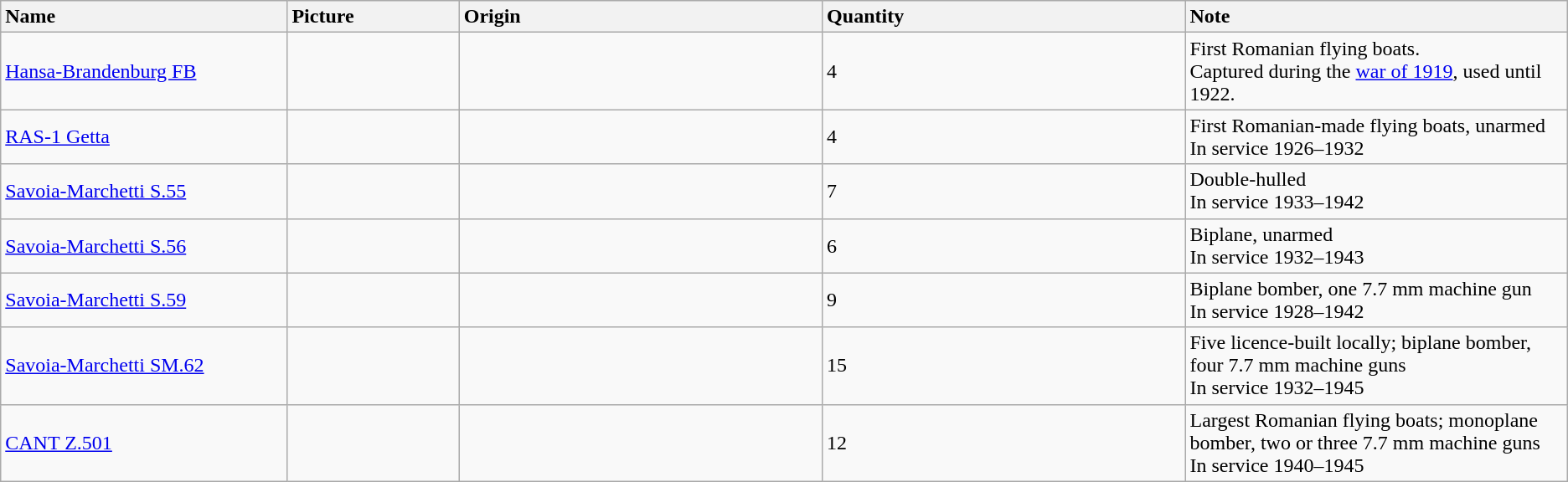<table class="wikitable ">
<tr>
<th style="text-align:left; width:15%;">Name</th>
<th style="text-align:left; width:9%;">Picture</th>
<th style="text-align:left; width:19%;">Origin</th>
<th style="text-align:left; width:19%;">Quantity</th>
<th style="text-align:left; width:20%;">Note</th>
</tr>
<tr>
<td><a href='#'>Hansa-Brandenburg FB</a></td>
<td></td>
<td></td>
<td>4</td>
<td>First Romanian flying boats.<br>Captured during the <a href='#'>war of 1919</a>, used until 1922.</td>
</tr>
<tr>
<td><a href='#'>RAS-1 Getta</a></td>
<td></td>
<td></td>
<td>4</td>
<td>First Romanian-made flying boats, unarmed<br>In service 1926–1932</td>
</tr>
<tr>
<td><a href='#'>Savoia-Marchetti S.55</a></td>
<td></td>
<td></td>
<td>7</td>
<td>Double-hulled<br>In service 1933–1942</td>
</tr>
<tr>
<td><a href='#'>Savoia-Marchetti S.56</a></td>
<td></td>
<td></td>
<td>6</td>
<td>Biplane, unarmed<br>In service 1932–1943</td>
</tr>
<tr>
<td><a href='#'>Savoia-Marchetti S.59</a></td>
<td></td>
<td></td>
<td>9</td>
<td>Biplane bomber, one 7.7 mm machine gun<br>In service 1928–1942</td>
</tr>
<tr>
<td><a href='#'>Savoia-Marchetti SM.62</a></td>
<td></td>
<td><br></td>
<td>15</td>
<td>Five licence-built locally; biplane bomber, four 7.7 mm machine guns<br>In service 1932–1945</td>
</tr>
<tr>
<td><a href='#'>CANT Z.501</a></td>
<td></td>
<td></td>
<td>12</td>
<td>Largest Romanian flying boats; monoplane bomber, two or three 7.7 mm machine guns<br>In service 1940–1945</td>
</tr>
</table>
